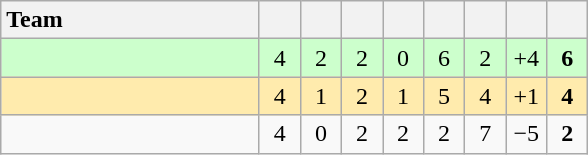<table class="wikitable" style="text-align: center;">
<tr>
<th width=165 style="text-align:left;">Team</th>
<th width=20></th>
<th width=20></th>
<th width=20></th>
<th width=20></th>
<th width=20></th>
<th width=20></th>
<th width=20></th>
<th width=20></th>
</tr>
<tr style="background:#ccffcc;">
<td style="text-align:left;"></td>
<td>4</td>
<td>2</td>
<td>2</td>
<td>0</td>
<td>6</td>
<td>2</td>
<td>+4</td>
<td><strong>6</strong></td>
</tr>
<tr style="background:#ffebad;">
<td style="text-align:left;"></td>
<td>4</td>
<td>1</td>
<td>2</td>
<td>1</td>
<td>5</td>
<td>4</td>
<td>+1</td>
<td><strong>4</strong></td>
</tr>
<tr>
<td style="text-align:left;"></td>
<td>4</td>
<td>0</td>
<td>2</td>
<td>2</td>
<td>2</td>
<td>7</td>
<td>−5</td>
<td><strong>2</strong></td>
</tr>
</table>
